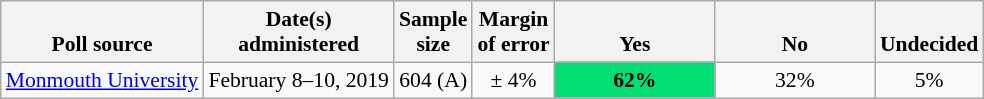<table class="wikitable" style="font-size:90%;text-align:center;">
<tr valign=bottom>
<th>Poll source</th>
<th>Date(s)<br>administered</th>
<th>Sample<br>size</th>
<th>Margin<br>of error</th>
<th style="width:100px;">Yes</th>
<th style="width:100px;">No</th>
<th>Undecided</th>
</tr>
<tr>
<td style="text-align:left;"><a href='#'>Monmouth University</a></td>
<td>February 8–10, 2019</td>
<td>604 (A)</td>
<td>± 4%</td>
<td style="background: rgb(1,223,116);"><strong>62%</strong></td>
<td>32%</td>
<td>5%</td>
</tr>
</table>
